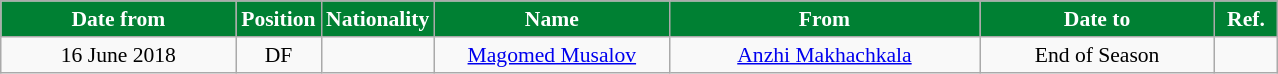<table class="wikitable" style="text-align:center; font-size:90%; ">
<tr>
<th style="background:#008033; color:white; width:150px;">Date from</th>
<th style="background:#008033; color:white; width:50px;">Position</th>
<th style="background:#008033; color:white; width:50px;">Nationality</th>
<th style="background:#008033; color:white; width:150px;">Name</th>
<th style="background:#008033; color:white; width:200px;">From</th>
<th style="background:#008033; color:white; width:150px;">Date to</th>
<th style="background:#008033; color:white; width:35px;">Ref.</th>
</tr>
<tr>
<td>16 June 2018</td>
<td>DF</td>
<td></td>
<td><a href='#'>Magomed Musalov</a></td>
<td><a href='#'>Anzhi Makhachkala</a></td>
<td>End of Season</td>
<td></td>
</tr>
</table>
